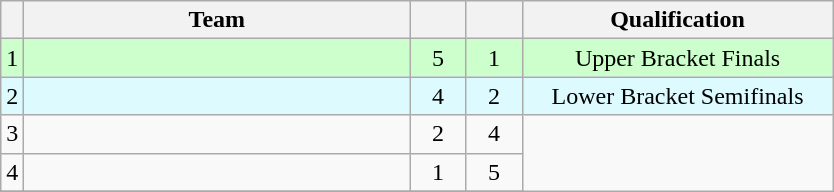<table class="wikitable" style="text-align: center;">
<tr>
<th></th>
<th width=250>Team</th>
<th width=30></th>
<th width=30></th>
<th width=200>Qualification</th>
</tr>
<tr style="background-color:#cfc">
<td>1</td>
<td align=left></td>
<td>5</td>
<td>1</td>
<td>Upper Bracket Finals</td>
</tr>
<tr style="background-color:#DDFBFF">
<td>2</td>
<td align=left></td>
<td>4</td>
<td>2</td>
<td>Lower Bracket Semifinals</td>
</tr>
<tr>
<td>3</td>
<td align=left></td>
<td>2</td>
<td>4</td>
<td rowspan=3></td>
</tr>
<tr>
<td>4</td>
<td align=left></td>
<td>1</td>
<td>5</td>
</tr>
<tr>
</tr>
</table>
